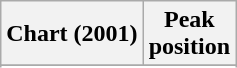<table class="wikitable sortable plainrowheaders" style="text-align:center">
<tr>
<th scope="col">Chart (2001)</th>
<th scope="col">Peak<br>position</th>
</tr>
<tr>
</tr>
<tr>
</tr>
<tr>
</tr>
<tr>
</tr>
</table>
